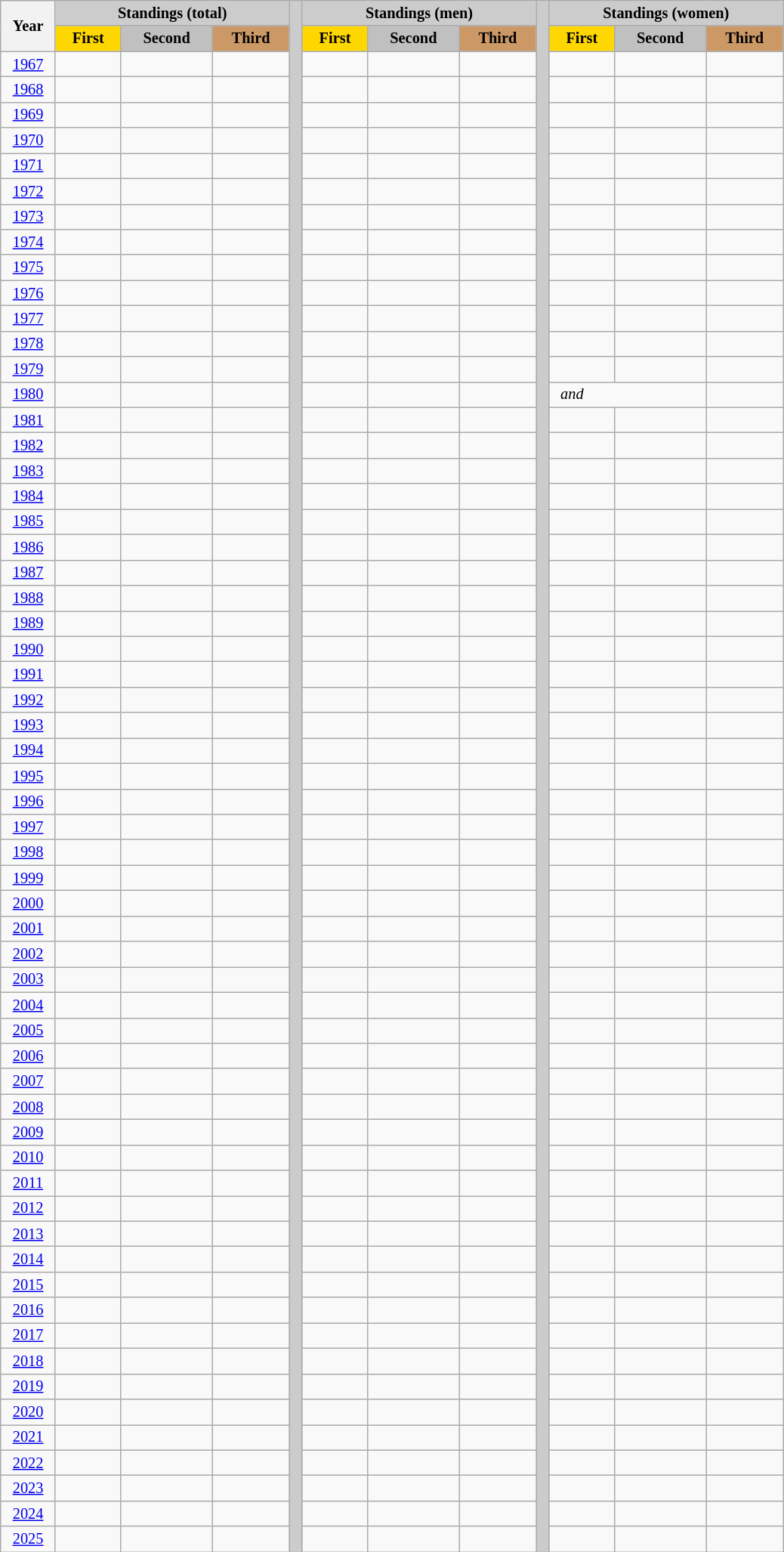<table class="wikitable" style="font-size:85%;" line-height:15px;>
<tr>
<th rowspan="2" align=center width="42">Year</th>
<th style="background-color: #ccc;" colspan="3" align=center width="200">Standings (total)</th>
<th style="background-color: #ccc;" rowspan="61" width="5"> </th>
<th style="background-color: #ccc;" colspan="3" align=center width="200">Standings (men)</th>
<th style="background-color: #ccc;" rowspan="61" width="5"> </th>
<th style="background-color: #ccc;" colspan="3" align=center width="200">Standings (women)</th>
</tr>
<tr style="background:#ccc; text-align:center;">
<th style="background:gold">First</th>
<th style="background-color: #C0C0C0;">Second</th>
<th style="background-color: #CC9966;">Third</th>
<th style="background:gold">First</th>
<th style="background-color: #C0C0C0;">Second</th>
<th style="background-color: #CC9966;">Third</th>
<th style="background:gold">First</th>
<th style="background-color: #C0C0C0;">Second</th>
<th style="background-color: #CC9966;">Third</th>
</tr>
<tr>
<td align=center><a href='#'>1967</a></td>
<td></td>
<td></td>
<td></td>
<td></td>
<td></td>
<td>  </td>
<td></td>
<td></td>
<td></td>
</tr>
<tr>
<td align=center><a href='#'>1968</a></td>
<td></td>
<td></td>
<td></td>
<td></td>
<td></td>
<td>  </td>
<td></td>
<td></td>
<td></td>
</tr>
<tr>
<td align=center><a href='#'>1969</a></td>
<td></td>
<td></td>
<td></td>
<td></td>
<td></td>
<td>  </td>
<td></td>
<td></td>
<td></td>
</tr>
<tr>
<td align=center><a href='#'>1970</a></td>
<td></td>
<td></td>
<td></td>
<td></td>
<td></td>
<td>  </td>
<td></td>
<td></td>
<td></td>
</tr>
<tr>
<td align=center><a href='#'>1971</a></td>
<td></td>
<td></td>
<td>  </td>
<td></td>
<td></td>
<td></td>
<td></td>
<td></td>
<td></td>
</tr>
<tr>
<td align=center><a href='#'>1972</a></td>
<td></td>
<td></td>
<td>  </td>
<td style="white-space: nowrap;">  </td>
<td></td>
<td></td>
<td></td>
<td></td>
<td></td>
</tr>
<tr>
<td align=center><a href='#'>1973</a></td>
<td></td>
<td></td>
<td>  </td>
<td></td>
<td></td>
<td>  </td>
<td></td>
<td></td>
<td style="white-space: nowrap;"></td>
</tr>
<tr>
<td align=center><a href='#'>1974</a></td>
<td></td>
<td></td>
<td>  </td>
<td></td>
<td></td>
<td>  </td>
<td></td>
<td style="white-space: nowrap;"></td>
<td></td>
</tr>
<tr>
<td align=center><a href='#'>1975</a></td>
<td></td>
<td></td>
<td>  </td>
<td></td>
<td></td>
<td>  </td>
<td></td>
<td>  </td>
<td></td>
</tr>
<tr>
<td align=center><a href='#'>1976</a></td>
<td></td>
<td>  </td>
<td></td>
<td></td>
<td></td>
<td>  </td>
<td></td>
<td></td>
<td>  </td>
</tr>
<tr>
<td align=center><a href='#'>1977</a></td>
<td></td>
<td>  </td>
<td></td>
<td></td>
<td>  </td>
<td></td>
<td></td>
<td>  </td>
<td></td>
</tr>
<tr>
<td align=center><a href='#'>1978</a></td>
<td></td>
<td>  </td>
<td></td>
<td></td>
<td></td>
<td></td>
<td></td>
<td>  </td>
<td></td>
</tr>
<tr>
<td align=center><a href='#'>1979</a></td>
<td></td>
<td>  </td>
<td></td>
<td></td>
<td>  </td>
<td></td>
<td></td>
<td></td>
<td></td>
</tr>
<tr>
<td align=center><a href='#'>1980</a></td>
<td></td>
<td>  </td>
<td></td>
<td></td>
<td>  </td>
<td></td>
<td colspan=2>  <em>and</em>  </td>
<td></td>
</tr>
<tr>
<td align=center><a href='#'>1981</a></td>
<td>  </td>
<td style="white-space: nowrap;"></td>
<td></td>
<td></td>
<td>  </td>
<td></td>
<td>  </td>
<td></td>
<td></td>
</tr>
<tr>
<td align=center><a href='#'>1982</a></td>
<td>  </td>
<td></td>
<td></td>
<td></td>
<td>  </td>
<td></td>
<td style="white-space: nowrap;"></td>
<td>  </td>
<td></td>
</tr>
<tr>
<td align=center><a href='#'>1983</a></td>
<td>  </td>
<td></td>
<td></td>
<td>  </td>
<td></td>
<td></td>
<td>  </td>
<td></td>
<td> </td>
</tr>
<tr>
<td align=center><a href='#'>1984</a></td>
<td>  </td>
<td></td>
<td></td>
<td></td>
<td>  </td>
<td></td>
<td>  </td>
<td></td>
<td></td>
</tr>
<tr>
<td align=center><a href='#'>1985</a></td>
<td style="white-space: nowrap;">  </td>
<td></td>
<td></td>
<td style="white-space: nowrap;">  </td>
<td></td>
<td></td>
<td>  </td>
<td></td>
<td></td>
</tr>
<tr>
<td align=center><a href='#'>1986</a></td>
<td>  </td>
<td></td>
<td></td>
<td></td>
<td>  </td>
<td></td>
<td>  </td>
<td></td>
<td></td>
</tr>
<tr>
<td align=center><a href='#'>1987</a></td>
<td>  </td>
<td></td>
<td></td>
<td>  </td>
<td></td>
<td></td>
<td>  </td>
<td></td>
<td></td>
</tr>
<tr>
<td align=center><a href='#'>1988</a></td>
<td></td>
<td>  </td>
<td></td>
<td></td>
<td>  </td>
<td></td>
<td>  </td>
<td></td>
<td></td>
</tr>
<tr>
<td align=center><a href='#'>1989</a></td>
<td></td>
<td>  </td>
<td></td>
<td></td>
<td>  </td>
<td style="white-space: nowrap;"></td>
<td>  </td>
<td></td>
<td></td>
</tr>
<tr>
<td align=center><a href='#'>1990</a></td>
<td></td>
<td>  </td>
<td></td>
<td></td>
<td>  </td>
<td></td>
<td></td>
<td>  </td>
<td></td>
</tr>
<tr>
<td align=center><a href='#'>1991</a></td>
<td></td>
<td>  </td>
<td></td>
<td></td>
<td>  </td>
<td></td>
<td></td>
<td>  </td>
<td></td>
</tr>
<tr>
<td align=center><a href='#'>1992</a></td>
<td></td>
<td>  </td>
<td></td>
<td>  </td>
<td></td>
<td></td>
<td></td>
<td></td>
<td>  </td>
</tr>
<tr>
<td align=center><a href='#'>1993</a></td>
<td></td>
<td>  </td>
<td></td>
<td></td>
<td>  </td>
<td></td>
<td></td>
<td></td>
<td>  </td>
</tr>
<tr>
<td align=center><a href='#'>1994</a></td>
<td></td>
<td>  </td>
<td></td>
<td></td>
<td></td>
<td>  </td>
<td></td>
<td></td>
<td>  </td>
</tr>
<tr>
<td align=center><a href='#'>1995</a></td>
<td></td>
<td>  </td>
<td></td>
<td></td>
<td></td>
<td></td>
<td>  </td>
<td></td>
<td></td>
</tr>
<tr>
<td align=center><a href='#'>1996</a></td>
<td></td>
<td>  </td>
<td></td>
<td></td>
<td>  </td>
<td></td>
<td></td>
<td></td>
<td>  </td>
</tr>
<tr>
<td align=center><a href='#'>1997</a></td>
<td></td>
<td></td>
<td>  </td>
<td></td>
<td></td>
<td></td>
<td></td>
<td></td>
<td></td>
</tr>
<tr>
<td align=center><a href='#'>1998</a></td>
<td></td>
<td></td>
<td></td>
<td></td>
<td>  </td>
<td></td>
<td></td>
<td></td>
<td></td>
</tr>
<tr>
<td align=center><a href='#'>1999</a></td>
<td></td>
<td></td>
<td>  </td>
<td></td>
<td></td>
<td>  </td>
<td></td>
<td></td>
<td></td>
</tr>
<tr>
<td align=center><a href='#'>2000</a></td>
<td></td>
<td></td>
<td>  </td>
<td></td>
<td>  </td>
<td></td>
<td></td>
<td></td>
<td></td>
</tr>
<tr>
<td align=center><a href='#'>2001</a></td>
<td></td>
<td>  </td>
<td></td>
<td></td>
<td>  </td>
<td></td>
<td></td>
<td></td>
<td>  </td>
</tr>
<tr>
<td align=center><a href='#'>2002</a></td>
<td></td>
<td>  </td>
<td></td>
<td></td>
<td>  </td>
<td></td>
<td></td>
<td>  </td>
<td></td>
</tr>
<tr>
<td align=center><a href='#'>2003</a></td>
<td></td>
<td>  </td>
<td></td>
<td></td>
<td>  </td>
<td></td>
<td></td>
<td></td>
<td></td>
</tr>
<tr>
<td align=center><a href='#'>2004</a></td>
<td></td>
<td></td>
<td></td>
<td></td>
<td></td>
<td>  </td>
<td></td>
<td></td>
<td></td>
</tr>
<tr>
<td align=center><a href='#'>2005</a></td>
<td></td>
<td></td>
<td></td>
<td style="white-space: nowrap;"></td>
<td></td>
<td></td>
<td></td>
<td></td>
<td></td>
</tr>
<tr>
<td align=center><a href='#'>2006</a></td>
<td></td>
<td></td>
<td></td>
<td></td>
<td></td>
<td></td>
<td></td>
<td></td>
<td></td>
</tr>
<tr>
<td align=center><a href='#'>2007</a></td>
<td></td>
<td>  </td>
<td></td>
<td></td>
<td>  </td>
<td></td>
<td></td>
<td></td>
<td></td>
</tr>
<tr>
<td align=center><a href='#'>2008</a></td>
<td></td>
<td>  </td>
<td></td>
<td></td>
<td>  </td>
<td></td>
<td></td>
<td></td>
<td></td>
</tr>
<tr>
<td align=center><a href='#'>2009</a></td>
<td></td>
<td>  </td>
<td></td>
<td></td>
<td>  </td>
<td></td>
<td></td>
<td>  </td>
<td></td>
</tr>
<tr>
<td align=center><a href='#'>2010</a></td>
<td></td>
<td>  </td>
<td></td>
<td></td>
<td>  </td>
<td></td>
<td></td>
<td></td>
<td>  </td>
</tr>
<tr>
<td align=center><a href='#'>2011</a></td>
<td></td>
<td>  </td>
<td></td>
<td></td>
<td>  </td>
<td></td>
<td></td>
<td></td>
<td></td>
</tr>
<tr>
<td align=center><a href='#'>2012</a></td>
<td></td>
<td></td>
<td>  </td>
<td></td>
<td>  </td>
<td></td>
<td></td>
<td></td>
<td></td>
</tr>
<tr>
<td align=center><a href='#'>2013</a></td>
<td></td>
<td></td>
<td></td>
<td></td>
<td></td>
<td></td>
<td></td>
<td></td>
<td></td>
</tr>
<tr>
<td align=center><a href='#'>2014</a></td>
<td></td>
<td>  </td>
<td></td>
<td></td>
<td></td>
<td></td>
<td></td>
<td>  </td>
<td></td>
</tr>
<tr>
<td align=center><a href='#'>2015</a></td>
<td></td>
<td></td>
<td>  </td>
<td></td>
<td></td>
<td></td>
<td></td>
<td></td>
<td></td>
</tr>
<tr>
<td align=center><a href='#'>2016</a></td>
<td></td>
<td></td>
<td></td>
<td></td>
<td></td>
<td></td>
<td></td>
<td></td>
<td>  </td>
</tr>
<tr>
<td align=center><a href='#'>2017</a></td>
<td></td>
<td></td>
<td>  </td>
<td></td>
<td></td>
<td></td>
<td></td>
<td></td>
<td>  </td>
</tr>
<tr>
<td align=center><a href='#'>2018</a></td>
<td></td>
<td>  </td>
<td></td>
<td></td>
<td></td>
<td>  </td>
<td></td>
<td>  </td>
<td>  </td>
</tr>
<tr>
<td align=center><a href='#'>2019</a></td>
<td></td>
<td>  </td>
<td></td>
<td></td>
<td>  </td>
<td></td>
<td></td>
<td>  </td>
<td>  </td>
</tr>
<tr>
<td align=center><a href='#'>2020</a></td>
<td>  </td>
<td></td>
<td></td>
<td>  </td>
<td></td>
<td></td>
<td></td>
<td></td>
<td>  </td>
</tr>
<tr>
<td align=center><a href='#'>2021</a></td>
<td>  </td>
<td></td>
<td></td>
<td>  </td>
<td></td>
<td></td>
<td>  </td>
<td></td>
<td></td>
</tr>
<tr>
<td align=center><a href='#'>2022</a></td>
<td></td>
<td>  </td>
<td></td>
<td>  </td>
<td></td>
<td></td>
<td></td>
<td>  </td>
<td></td>
</tr>
<tr>
<td align=center><a href='#'>2023</a></td>
<td>  </td>
<td></td>
<td></td>
<td>  </td>
<td></td>
<td></td>
<td>  </td>
<td></td>
<td></td>
</tr>
<tr>
<td align=center><a href='#'>2024</a></td>
<td>  </td>
<td></td>
<td></td>
<td>  </td>
<td></td>
<td></td>
<td></td>
<td>  </td>
<td></td>
</tr>
<tr>
<td align=center><a href='#'>2025</a></td>
<td>  </td>
<td></td>
<td></td>
<td>  </td>
<td></td>
<td></td>
<td></td>
<td>  </td>
<td></td>
</tr>
</table>
